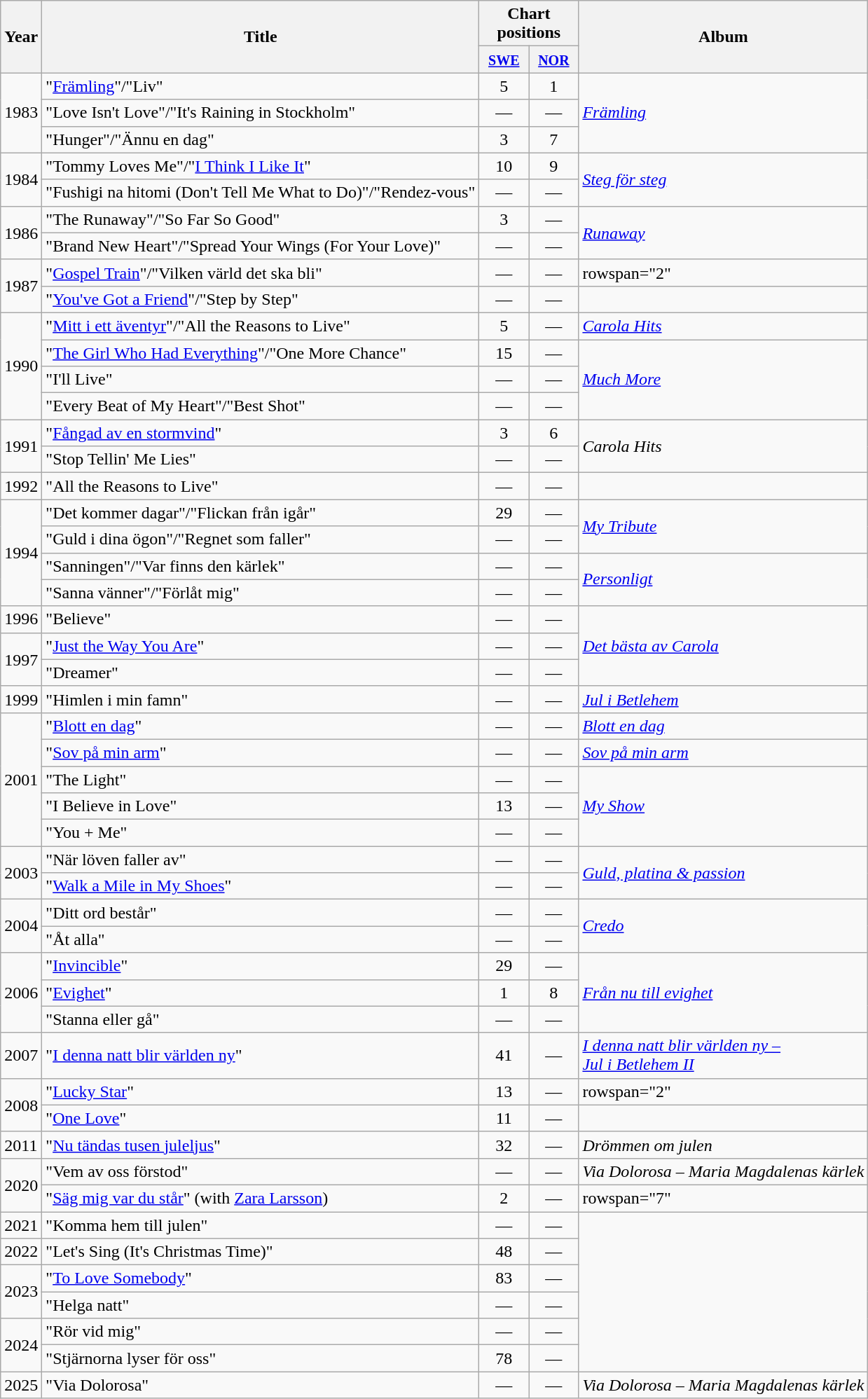<table class="wikitable">
<tr>
<th scope="col" rowspan="2">Year</th>
<th scope="col" rowspan="2">Title</th>
<th scope="col" colspan="2">Chart positions</th>
<th scope="col" rowspan="2">Album</th>
</tr>
<tr>
<th scope="col" width="40"><small><a href='#'>SWE</a></small><br></th>
<th scope="col" width="40"><small><a href='#'>NOR</a></small><br></th>
</tr>
<tr>
<td rowspan="3">1983</td>
<td>"<a href='#'>Främling</a>"/"Liv"</td>
<td align="center">5</td>
<td align="center">1</td>
<td rowspan="3"><em><a href='#'>Främling</a></em></td>
</tr>
<tr>
<td>"Love Isn't Love"/"It's Raining in Stockholm"</td>
<td align="center">—</td>
<td align="center">—</td>
</tr>
<tr>
<td>"Hunger"/"Ännu en dag"</td>
<td align="center">3</td>
<td align="center">7</td>
</tr>
<tr>
<td rowspan="2">1984</td>
<td>"Tommy Loves Me"/"<a href='#'>I Think I Like It</a>"</td>
<td align="center">10</td>
<td align="center">9</td>
<td rowspan="2"><em><a href='#'>Steg för steg</a></em></td>
</tr>
<tr>
<td>"Fushigi na hitomi (Don't Tell Me What to Do)"/"Rendez-vous"</td>
<td align="center">—</td>
<td align="center">—</td>
</tr>
<tr>
<td rowspan="2">1986</td>
<td>"The Runaway"/"So Far So Good"</td>
<td align="center">3</td>
<td align="center">—</td>
<td rowspan="2"><em><a href='#'>Runaway</a></em></td>
</tr>
<tr>
<td>"Brand New Heart"/"Spread Your Wings (For Your Love)"</td>
<td align="center">—</td>
<td align="center">—</td>
</tr>
<tr>
<td rowspan="2">1987</td>
<td>"<a href='#'>Gospel Train</a>"/"Vilken värld det ska bli"</td>
<td align="center">—</td>
<td align="center">—</td>
<td>rowspan="2" </td>
</tr>
<tr>
<td>"<a href='#'>You've Got a Friend</a>"/"Step by Step"</td>
<td align="center">—</td>
<td align="center">—</td>
</tr>
<tr>
<td rowspan="4">1990</td>
<td>"<a href='#'>Mitt i ett äventyr</a>"/"All the Reasons to Live"</td>
<td align="center">5</td>
<td align="center">—</td>
<td><em><a href='#'>Carola Hits</a></em></td>
</tr>
<tr>
<td>"<a href='#'>The Girl Who Had Everything</a>"/"One More Chance"</td>
<td align="center">15</td>
<td align="center">—</td>
<td rowspan="3"><em><a href='#'>Much More</a></em></td>
</tr>
<tr>
<td>"I'll Live"</td>
<td align="center">—</td>
<td align="center">—</td>
</tr>
<tr>
<td>"Every Beat of My Heart"/"Best Shot"</td>
<td align="center">—</td>
<td align="center">—</td>
</tr>
<tr>
<td rowspan="2">1991</td>
<td>"<a href='#'>Fångad av en stormvind</a>"</td>
<td align="center">3</td>
<td align="center">6</td>
<td rowspan="2"><em>Carola Hits</em></td>
</tr>
<tr>
<td>"Stop Tellin' Me Lies"</td>
<td align="center">—</td>
<td align="center">—</td>
</tr>
<tr>
<td>1992</td>
<td>"All the Reasons to Live"</td>
<td align="center">—</td>
<td align="center">—</td>
<td></td>
</tr>
<tr>
<td rowspan="4">1994</td>
<td>"Det kommer dagar"/"Flickan från igår"</td>
<td align="center">29</td>
<td align="center">—</td>
<td rowspan="2"><em><a href='#'>My Tribute</a></em></td>
</tr>
<tr>
<td>"Guld i dina ögon"/"Regnet som faller"</td>
<td align="center">—</td>
<td align="center">—</td>
</tr>
<tr>
<td>"Sanningen"/"Var finns den kärlek"</td>
<td align="center">—</td>
<td align="center">—</td>
<td rowspan="2"><em><a href='#'>Personligt</a></em></td>
</tr>
<tr>
<td>"Sanna vänner"/"Förlåt mig"</td>
<td align="center">—</td>
<td align="center">—</td>
</tr>
<tr>
<td>1996</td>
<td>"Believe"</td>
<td align="center">—</td>
<td align="center">—</td>
<td rowspan="3"><em><a href='#'>Det bästa av Carola</a></em></td>
</tr>
<tr>
<td rowspan="2">1997</td>
<td>"<a href='#'>Just the Way You Are</a>"</td>
<td align="center">—</td>
<td align="center">—</td>
</tr>
<tr>
<td>"Dreamer"</td>
<td align="center">—</td>
<td align="center">—</td>
</tr>
<tr>
<td>1999</td>
<td>"Himlen i min famn"</td>
<td align="center">—</td>
<td align="center">—</td>
<td><em><a href='#'>Jul i Betlehem</a></em></td>
</tr>
<tr>
<td rowspan="5">2001</td>
<td>"<a href='#'>Blott en dag</a>"</td>
<td align="center">—</td>
<td align="center">—</td>
<td><em><a href='#'>Blott en dag</a></em></td>
</tr>
<tr>
<td>"<a href='#'>Sov på min arm</a>"</td>
<td align="center">—</td>
<td align="center">—</td>
<td><em><a href='#'>Sov på min arm</a></em></td>
</tr>
<tr>
<td>"The Light"</td>
<td align="center">—</td>
<td align="center">—</td>
<td rowspan="3"><em><a href='#'>My Show</a></em></td>
</tr>
<tr>
<td>"I Believe in Love"</td>
<td align="center">13</td>
<td align="center">—</td>
</tr>
<tr>
<td>"You + Me"</td>
<td align="center">—</td>
<td align="center">—</td>
</tr>
<tr>
<td rowspan="2">2003</td>
<td>"När löven faller av"</td>
<td align="center">—</td>
<td align="center">—</td>
<td rowspan="2"><em><a href='#'>Guld, platina & passion</a></em></td>
</tr>
<tr>
<td>"<a href='#'>Walk a Mile in My Shoes</a>"</td>
<td align="center">—</td>
<td align="center">—</td>
</tr>
<tr>
<td rowspan="2">2004</td>
<td>"Ditt ord består"</td>
<td align="center">—</td>
<td align="center">—</td>
<td rowspan="2"><em><a href='#'>Credo</a></em></td>
</tr>
<tr>
<td>"Åt alla"</td>
<td align="center">—</td>
<td align="center">—</td>
</tr>
<tr>
<td rowspan="3">2006</td>
<td>"<a href='#'>Invincible</a>"</td>
<td align="center">29</td>
<td align="center">—</td>
<td rowspan="3"><em><a href='#'>Från nu till evighet</a></em></td>
</tr>
<tr>
<td>"<a href='#'>Evighet</a>"</td>
<td align="center">1</td>
<td align="center">8</td>
</tr>
<tr>
<td>"Stanna eller gå"</td>
<td align="center">—</td>
<td align="center">—</td>
</tr>
<tr>
<td>2007</td>
<td>"<a href='#'>I denna natt blir världen ny</a>"</td>
<td align="center">41</td>
<td align="center">—</td>
<td><em><a href='#'>I denna natt blir världen ny –<br> Jul i Betlehem II</a></em></td>
</tr>
<tr>
<td rowspan="2">2008</td>
<td>"<a href='#'>Lucky Star</a>"</td>
<td align="center">13<br></td>
<td align="center">—</td>
<td>rowspan="2" </td>
</tr>
<tr>
<td>"<a href='#'>One Love</a>"</td>
<td align="center">11</td>
<td align="center">—</td>
</tr>
<tr>
<td>2011</td>
<td>"<a href='#'>Nu tändas tusen juleljus</a>"</td>
<td align="center">32</td>
<td align="center">—</td>
<td><em>Drömmen om julen</em></td>
</tr>
<tr>
<td rowspan="2">2020</td>
<td>"Vem av oss förstod"</td>
<td align="center">—</td>
<td align="center">—</td>
<td><em>Via Dolorosa – Maria Magdalenas kärlek</em></td>
</tr>
<tr>
<td>"<a href='#'>Säg mig var du står</a>" (with <a href='#'>Zara Larsson</a>)</td>
<td align="center">2</td>
<td align="center">—</td>
<td>rowspan="7" </td>
</tr>
<tr>
<td>2021</td>
<td>"Komma hem till julen"</td>
<td align="center">—</td>
<td align="center">—</td>
</tr>
<tr>
<td>2022</td>
<td>"Let's Sing (It's Christmas Time)"<br></td>
<td align="center">48<br></td>
<td align="center">—</td>
</tr>
<tr>
<td rowspan="2">2023</td>
<td>"<a href='#'>To Love Somebody</a>"<br></td>
<td align="center">83<br></td>
<td align="center">—</td>
</tr>
<tr>
<td>"Helga natt"</td>
<td align="center">—</td>
<td align="center">—</td>
</tr>
<tr>
<td rowspan="2">2024</td>
<td>"Rör vid mig"</td>
<td align="center">—</td>
<td align="center">—</td>
</tr>
<tr>
<td>"Stjärnorna lyser för oss"<br></td>
<td align="center">78<br></td>
<td align="center">—</td>
</tr>
<tr>
<td>2025</td>
<td>"Via Dolorosa"</td>
<td align="center">—</td>
<td align="center">—</td>
<td><em>Via Dolorosa – Maria Magdalenas kärlek</em></td>
</tr>
</table>
